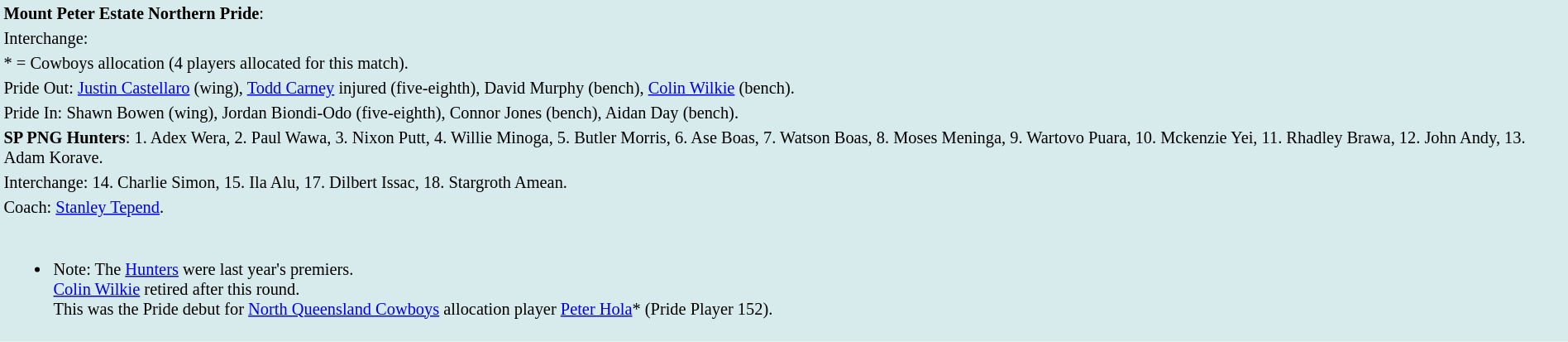<table style="background:#d7ebed; font-size:85%; width:100%;">
<tr>
<td><strong>Mount Peter Estate Northern Pride</strong>:             </td>
</tr>
<tr>
<td>Interchange:    </td>
</tr>
<tr>
<td>* = Cowboys allocation (4 players allocated for this match).</td>
</tr>
<tr>
<td>Pride Out: <a href='#'>Justin Castellaro</a> (wing), <a href='#'>Todd Carney</a> injured (five-eighth), David Murphy (bench), <a href='#'>Colin Wilkie</a> (bench).</td>
</tr>
<tr>
<td>Pride In: Shawn Bowen (wing), Jordan Biondi-Odo (five-eighth), Connor Jones (bench), Aidan Day (bench).</td>
</tr>
<tr>
<td><strong>SP PNG Hunters</strong>: 1. Adex Wera, 2. Paul Wawa, 3. Nixon Putt, 4. Willie Minoga, 5. Butler Morris, 6. Ase Boas, 7. Watson Boas, 8. Moses Meninga, 9. Wartovo Puara, 10. Mckenzie Yei, 11. Rhadley Brawa, 12. John Andy, 13. Adam Korave.</td>
</tr>
<tr>
<td>Interchange: 14. Charlie Simon, 15. Ila Alu, 17. Dilbert Issac, 18. Stargroth Amean.</td>
</tr>
<tr>
<td>Coach: <a href='#'>Stanley Tepend</a>.</td>
</tr>
<tr>
<td><br><ul><li>Note: The <a href='#'>Hunters</a> were last year's premiers.<br><a href='#'>Colin Wilkie</a> retired after this round.<br>This was the Pride debut for <a href='#'>North Queensland Cowboys</a> allocation player <a href='#'>Peter Hola</a>* (Pride Player 152).</li></ul></td>
</tr>
<tr>
</tr>
</table>
